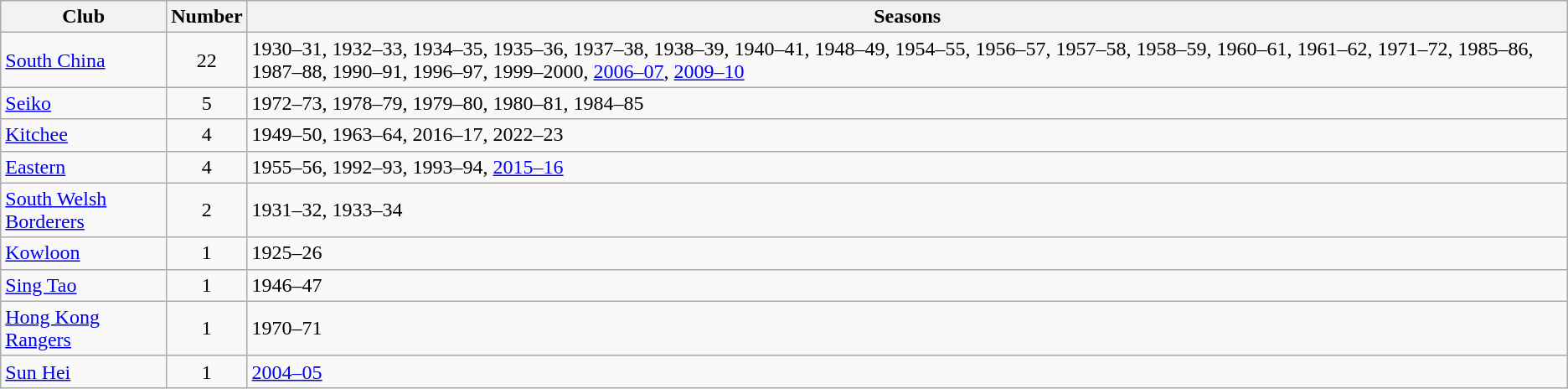<table class="wikitable sortable">
<tr>
<th>Club</th>
<th>Number</th>
<th>Seasons</th>
</tr>
<tr>
<td><a href='#'>South China</a></td>
<td style="text-align:center">22</td>
<td>1930–31, 1932–33, 1934–35, 1935–36, 1937–38, 1938–39, 1940–41, 1948–49, 1954–55, 1956–57, 1957–58, 1958–59, 1960–61, 1961–62, 1971–72, 1985–86, 1987–88, 1990–91, 1996–97, 1999–2000, <a href='#'>2006–07</a>, <a href='#'>2009–10</a></td>
</tr>
<tr>
<td><a href='#'>Seiko</a></td>
<td style="text-align:center">5</td>
<td>1972–73, 1978–79, 1979–80, 1980–81, 1984–85</td>
</tr>
<tr>
<td><a href='#'>Kitchee</a></td>
<td style="text-align:center">4</td>
<td>1949–50, 1963–64, 2016–17, 2022–23</td>
</tr>
<tr>
<td><a href='#'>Eastern</a></td>
<td style="text-align:center">4</td>
<td>1955–56, 1992–93, 1993–94, <a href='#'>2015–16</a></td>
</tr>
<tr>
<td><a href='#'>South Welsh Borderers</a></td>
<td style="text-align:center">2</td>
<td>1931–32, 1933–34</td>
</tr>
<tr>
<td><a href='#'>Kowloon</a></td>
<td style="text-align:center">1</td>
<td>1925–26</td>
</tr>
<tr>
<td><a href='#'>Sing Tao</a></td>
<td style="text-align:center">1</td>
<td>1946–47</td>
</tr>
<tr>
<td><a href='#'>Hong Kong Rangers</a></td>
<td style="text-align:center">1</td>
<td>1970–71</td>
</tr>
<tr>
<td><a href='#'>Sun Hei</a></td>
<td style="text-align:center">1</td>
<td><a href='#'>2004–05</a></td>
</tr>
</table>
